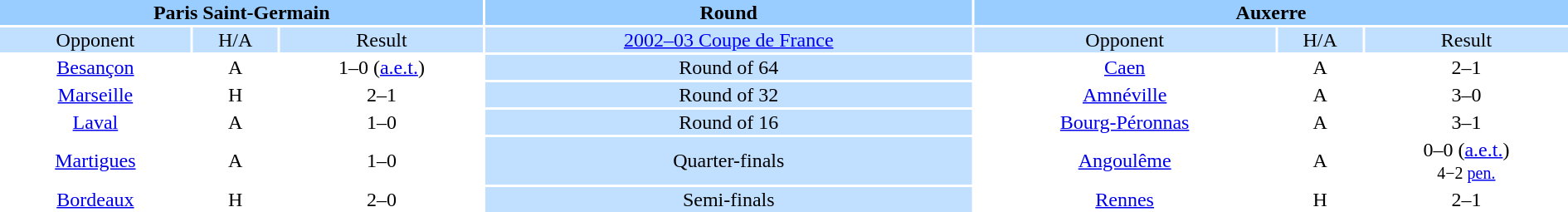<table width="100%" style="text-align:center">
<tr valign=top bgcolor=#99ccff>
<th colspan=3 style="width:1*">Paris Saint-Germain</th>
<th><strong>Round</strong></th>
<th colspan=3 style="width:1*">Auxerre</th>
</tr>
<tr valign=top bgcolor=#c1e0ff>
<td>Opponent</td>
<td>H/A</td>
<td>Result</td>
<td bgcolor=#c1e0ff><a href='#'>2002–03 Coupe de France</a></td>
<td>Opponent</td>
<td>H/A</td>
<td>Result</td>
</tr>
<tr>
<td><a href='#'>Besançon</a></td>
<td>A</td>
<td>1–0 (<a href='#'>a.e.t.</a>)</td>
<td bgcolor=#c1e0ff>Round of 64</td>
<td><a href='#'>Caen</a></td>
<td>A</td>
<td>2–1</td>
</tr>
<tr>
<td><a href='#'>Marseille</a></td>
<td>H</td>
<td>2–1</td>
<td bgcolor=#c1e0ff>Round of 32</td>
<td><a href='#'>Amnéville</a></td>
<td>A</td>
<td>3–0</td>
</tr>
<tr>
<td><a href='#'>Laval</a></td>
<td>A</td>
<td>1–0</td>
<td bgcolor=#c1e0ff>Round of 16</td>
<td><a href='#'>Bourg-Péronnas</a></td>
<td>A</td>
<td>3–1</td>
</tr>
<tr>
<td><a href='#'>Martigues</a></td>
<td>A</td>
<td>1–0</td>
<td bgcolor=#c1e0ff>Quarter-finals</td>
<td><a href='#'>Angoulême</a></td>
<td>A</td>
<td>0–0 (<a href='#'>a.e.t.</a>) <br> <small>4−2 <a href='#'>pen.</a></small></td>
</tr>
<tr>
<td><a href='#'>Bordeaux</a></td>
<td>H</td>
<td>2–0</td>
<td bgcolor=#c1e0ff>Semi-finals</td>
<td><a href='#'>Rennes</a></td>
<td>H</td>
<td>2–1</td>
</tr>
</table>
